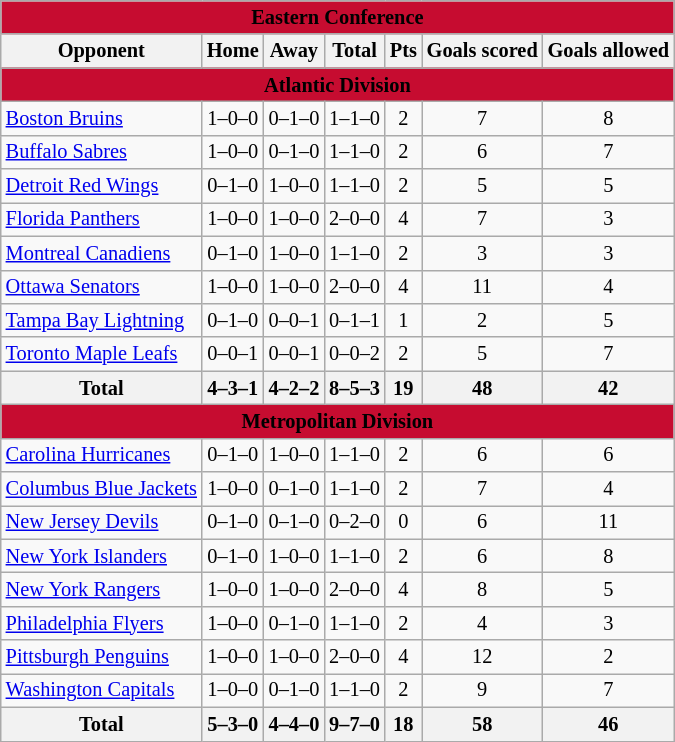<table class="wikitable" style="font-size: 85%; text-align: center">
<tr>
<td colspan="7" style="text-align:center; background:#c60c30"><span><strong>Eastern Conference</strong></span></td>
</tr>
<tr>
<th>Opponent</th>
<th>Home</th>
<th>Away</th>
<th>Total</th>
<th>Pts</th>
<th>Goals scored</th>
<th>Goals allowed</th>
</tr>
<tr>
<td colspan="7" style="text-align:center; background:#c60c30"><span><strong>Atlantic Division</strong></span></td>
</tr>
<tr>
<td style="text-align:left"><a href='#'>Boston Bruins</a></td>
<td>1–0–0</td>
<td>0–1–0</td>
<td>1–1–0</td>
<td>2</td>
<td>7</td>
<td>8</td>
</tr>
<tr>
<td style="text-align:left"><a href='#'>Buffalo Sabres</a></td>
<td>1–0–0</td>
<td>0–1–0</td>
<td>1–1–0</td>
<td>2</td>
<td>6</td>
<td>7</td>
</tr>
<tr>
<td style="text-align:left"><a href='#'>Detroit Red Wings</a></td>
<td>0–1–0</td>
<td>1–0–0</td>
<td>1–1–0</td>
<td>2</td>
<td>5</td>
<td>5</td>
</tr>
<tr>
<td style="text-align:left"><a href='#'>Florida Panthers</a></td>
<td>1–0–0</td>
<td>1–0–0</td>
<td>2–0–0</td>
<td>4</td>
<td>7</td>
<td>3</td>
</tr>
<tr>
<td style="text-align:left"><a href='#'>Montreal Canadiens</a></td>
<td>0–1–0</td>
<td>1–0–0</td>
<td>1–1–0</td>
<td>2</td>
<td>3</td>
<td>3</td>
</tr>
<tr>
<td style="text-align:left"><a href='#'>Ottawa Senators</a></td>
<td>1–0–0</td>
<td>1–0–0</td>
<td>2–0–0</td>
<td>4</td>
<td>11</td>
<td>4</td>
</tr>
<tr>
<td style="text-align:left"><a href='#'>Tampa Bay Lightning</a></td>
<td>0–1–0</td>
<td>0–0–1</td>
<td>0–1–1</td>
<td>1</td>
<td>2</td>
<td>5</td>
</tr>
<tr>
<td style="text-align:left"><a href='#'>Toronto Maple Leafs</a></td>
<td>0–0–1</td>
<td>0–0–1</td>
<td>0–0–2</td>
<td>2</td>
<td>5</td>
<td>7</td>
</tr>
<tr>
<th>Total</th>
<th>4–3–1</th>
<th>4–2–2</th>
<th>8–5–3</th>
<th>19</th>
<th>48</th>
<th>42</th>
</tr>
<tr>
<td colspan="7" style="text-align:center; background:#c60c30"><span><strong>Metropolitan Division</strong></span></td>
</tr>
<tr>
<td style="text-align:left"><a href='#'>Carolina Hurricanes</a></td>
<td>0–1–0</td>
<td>1–0–0</td>
<td>1–1–0</td>
<td>2</td>
<td>6</td>
<td>6</td>
</tr>
<tr>
<td style="text-align:left"><a href='#'>Columbus Blue Jackets</a></td>
<td>1–0–0</td>
<td>0–1–0</td>
<td>1–1–0</td>
<td>2</td>
<td>7</td>
<td>4</td>
</tr>
<tr>
<td style="text-align:left"><a href='#'>New Jersey Devils</a></td>
<td>0–1–0</td>
<td>0–1–0</td>
<td>0–2–0</td>
<td>0</td>
<td>6</td>
<td>11</td>
</tr>
<tr>
<td style="text-align:left"><a href='#'>New York Islanders</a></td>
<td>0–1–0</td>
<td>1–0–0</td>
<td>1–1–0</td>
<td>2</td>
<td>6</td>
<td>8</td>
</tr>
<tr>
<td style="text-align:left"><a href='#'>New York Rangers</a></td>
<td>1–0–0</td>
<td>1–0–0</td>
<td>2–0–0</td>
<td>4</td>
<td>8</td>
<td>5</td>
</tr>
<tr>
<td style="text-align:left"><a href='#'>Philadelphia Flyers</a></td>
<td>1–0–0</td>
<td>0–1–0</td>
<td>1–1–0</td>
<td>2</td>
<td>4</td>
<td>3</td>
</tr>
<tr>
<td style="text-align:left"><a href='#'>Pittsburgh Penguins</a></td>
<td>1–0–0</td>
<td>1–0–0</td>
<td>2–0–0</td>
<td>4</td>
<td>12</td>
<td>2</td>
</tr>
<tr>
<td style="text-align:left"><a href='#'>Washington Capitals</a></td>
<td>1–0–0</td>
<td>0–1–0</td>
<td>1–1–0</td>
<td>2</td>
<td>9</td>
<td>7</td>
</tr>
<tr>
<th>Total</th>
<th>5–3–0</th>
<th>4–4–0</th>
<th>9–7–0</th>
<th>18</th>
<th>58</th>
<th>46</th>
</tr>
</table>
